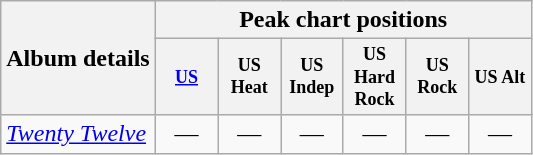<table class="wikitable" style="text-align:center;">
<tr>
<th rowspan="2">Album details</th>
<th colspan="19">Peak chart positions</th>
</tr>
<tr>
<th style="width:3em;font-size:75%"><a href='#'>US</a></th>
<th style="width:3em;font-size:75%">US Heat</th>
<th style="width:3em;font-size:75%">US Indep</th>
<th style="width:3em;font-size:75%">US Hard Rock</th>
<th style="width:3em;font-size:75%">US Rock</th>
<th style="width:3em;font-size:75%">US Alt</th>
</tr>
<tr>
<td align=left><em><a href='#'>Twenty Twelve</a></em><br></td>
<td>—</td>
<td>—</td>
<td>—</td>
<td>—</td>
<td>—</td>
<td>—</td>
</tr>
</table>
